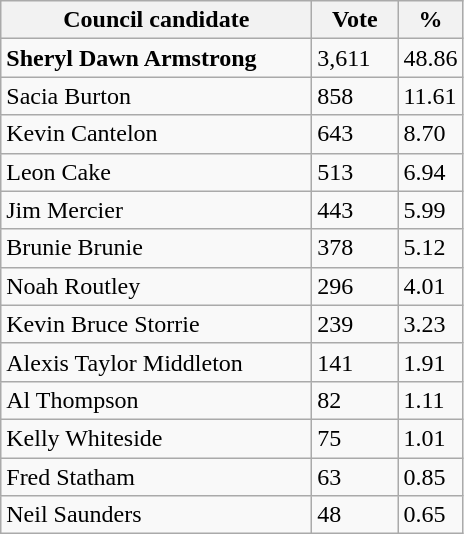<table class="wikitable">
<tr>
<th bgcolor="#DDDDFF" width="200px">Council candidate</th>
<th bgcolor="#DDDDFF" width="50px">Vote</th>
<th bgcolor="#DDDDFF" width="30px">%</th>
</tr>
<tr>
<td><strong>Sheryl Dawn Armstrong</strong></td>
<td>3,611</td>
<td>48.86</td>
</tr>
<tr>
<td>Sacia Burton</td>
<td>858</td>
<td>11.61</td>
</tr>
<tr>
<td>Kevin Cantelon</td>
<td>643</td>
<td>8.70</td>
</tr>
<tr>
<td>Leon Cake</td>
<td>513</td>
<td>6.94</td>
</tr>
<tr>
<td>Jim Mercier</td>
<td>443</td>
<td>5.99</td>
</tr>
<tr>
<td>Brunie Brunie</td>
<td>378</td>
<td>5.12</td>
</tr>
<tr>
<td>Noah Routley</td>
<td>296</td>
<td>4.01</td>
</tr>
<tr>
<td>Kevin Bruce Storrie</td>
<td>239</td>
<td>3.23</td>
</tr>
<tr>
<td>Alexis Taylor Middleton</td>
<td>141</td>
<td>1.91</td>
</tr>
<tr>
<td>Al Thompson</td>
<td>82</td>
<td>1.11</td>
</tr>
<tr>
<td>Kelly Whiteside</td>
<td>75</td>
<td>1.01</td>
</tr>
<tr>
<td>Fred Statham</td>
<td>63</td>
<td>0.85</td>
</tr>
<tr>
<td>Neil Saunders</td>
<td>48</td>
<td>0.65</td>
</tr>
</table>
